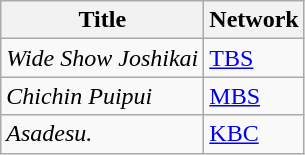<table class="wikitable">
<tr>
<th>Title</th>
<th>Network</th>
</tr>
<tr>
<td><em>Wide Show Joshikai</em></td>
<td><a href='#'>TBS</a></td>
</tr>
<tr>
<td><em>Chichin Puipui</em></td>
<td><a href='#'>MBS</a></td>
</tr>
<tr>
<td><em>Asadesu.</em></td>
<td><a href='#'>KBC</a></td>
</tr>
</table>
